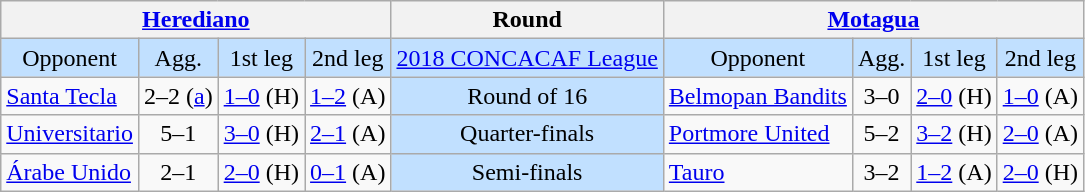<table class="wikitable" style="text-align:center">
<tr>
<th colspan=4> <a href='#'>Herediano</a></th>
<th>Round</th>
<th colspan=4> <a href='#'>Motagua</a></th>
</tr>
<tr style="background:#C1E0FF">
<td>Opponent</td>
<td>Agg.</td>
<td>1st leg</td>
<td>2nd leg</td>
<td><a href='#'>2018 CONCACAF League</a></td>
<td>Opponent</td>
<td>Agg.</td>
<td>1st leg</td>
<td>2nd leg</td>
</tr>
<tr>
<td align=left> <a href='#'>Santa Tecla</a></td>
<td>2–2 (<a href='#'>a</a>)</td>
<td><a href='#'>1–0</a> (H)</td>
<td><a href='#'>1–2</a> (A)</td>
<td style="background:#C1E0FF">Round of 16</td>
<td align=left> <a href='#'>Belmopan Bandits</a></td>
<td>3–0</td>
<td><a href='#'>2–0</a> (H)</td>
<td><a href='#'>1–0</a> (A)</td>
</tr>
<tr>
<td align=left> <a href='#'>Universitario</a></td>
<td>5–1</td>
<td><a href='#'>3–0</a> (H)</td>
<td><a href='#'>2–1</a> (A)</td>
<td style="background:#C1E0FF">Quarter-finals</td>
<td align=left> <a href='#'>Portmore United</a></td>
<td>5–2</td>
<td><a href='#'>3–2</a> (H)</td>
<td><a href='#'>2–0</a> (A)</td>
</tr>
<tr>
<td align=left> <a href='#'>Árabe Unido</a></td>
<td>2–1</td>
<td><a href='#'>2–0</a> (H)</td>
<td><a href='#'>0–1</a> (A)</td>
<td style="background:#C1E0FF">Semi-finals</td>
<td align=left> <a href='#'>Tauro</a></td>
<td>3–2</td>
<td><a href='#'>1–2</a> (A)</td>
<td><a href='#'>2–0</a> (H)</td>
</tr>
</table>
